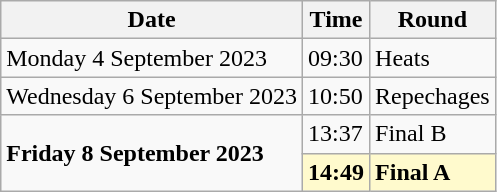<table class="wikitable">
<tr>
<th>Date</th>
<th>Time</th>
<th>Round</th>
</tr>
<tr>
<td>Monday 4 September 2023</td>
<td>09:30</td>
<td>Heats</td>
</tr>
<tr>
<td>Wednesday 6 September 2023</td>
<td>10:50</td>
<td>Repechages</td>
</tr>
<tr>
<td rowspan=2><strong>Friday 8 September 2023</strong></td>
<td>13:37</td>
<td>Final B</td>
</tr>
<tr>
<td style=background:lemonchiffon><strong>14:49</strong></td>
<td style=background:lemonchiffon><strong>Final A</strong></td>
</tr>
</table>
